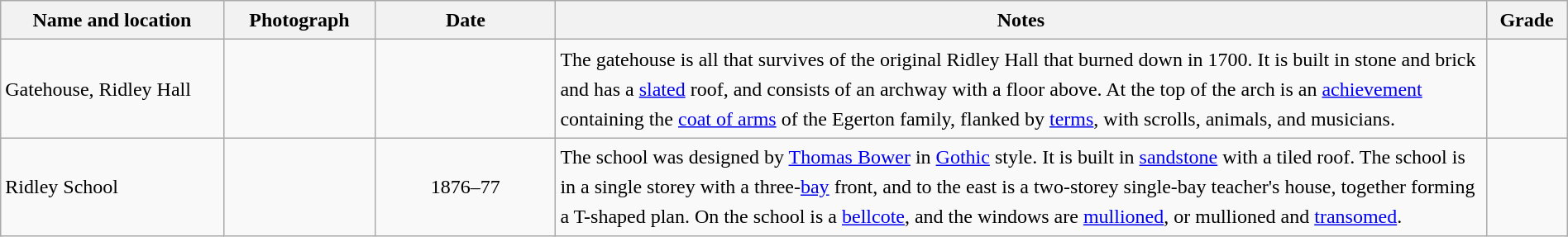<table class="wikitable sortable plainrowheaders" style="width:100%;border:0px;text-align:left;line-height:150%;">
<tr>
<th scope="col"  style="width:150px">Name and location</th>
<th scope="col"  style="width:100px" class="unsortable">Photograph</th>
<th scope="col"  style="width:120px">Date</th>
<th scope="col"  style="width:650px" class="unsortable">Notes</th>
<th scope="col"  style="width:50px">Grade</th>
</tr>
<tr>
<td>Gatehouse, Ridley Hall<br><small></small></td>
<td></td>
<td align="center"></td>
<td>The gatehouse is all that survives of the original Ridley Hall that burned down in 1700. It is built in stone and brick and has a <a href='#'>slated</a> roof, and consists of an archway with a floor above.  At the top of the arch is an <a href='#'>achievement</a> containing the <a href='#'>coat of arms</a> of the Egerton family, flanked by <a href='#'>terms</a>, with scrolls, animals, and musicians.</td>
<td align="center" ></td>
</tr>
<tr>
<td>Ridley School<br><small></small></td>
<td></td>
<td align="center">1876–77</td>
<td>The school was designed by <a href='#'>Thomas Bower</a> in <a href='#'>Gothic</a> style.  It is built in <a href='#'>sandstone</a> with a tiled roof.  The school is in a single storey with a three-<a href='#'>bay</a> front, and to the east is a two-storey single-bay teacher's house, together forming a T-shaped plan.  On the school is a <a href='#'>bellcote</a>, and the windows are <a href='#'>mullioned</a>, or mullioned and <a href='#'>transomed</a>.</td>
<td align="center" ></td>
</tr>
<tr>
</tr>
</table>
